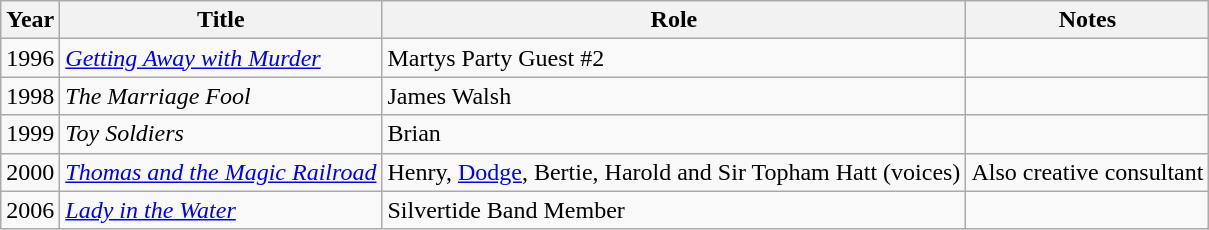<table class="wikitable sortable">
<tr>
<th>Year</th>
<th>Title</th>
<th>Role</th>
<th class="unsortable">Notes</th>
</tr>
<tr>
<td>1996</td>
<td><em><a href='#'>Getting Away with Murder</a></em></td>
<td>Martys Party Guest #2</td>
<td></td>
</tr>
<tr>
<td>1998</td>
<td><em>The Marriage Fool</em></td>
<td>James Walsh</td>
<td></td>
</tr>
<tr>
<td>1999</td>
<td><em>Toy Soldiers</em></td>
<td>Brian</td>
<td></td>
</tr>
<tr>
<td>2000</td>
<td><em><a href='#'>Thomas and the Magic Railroad</a></em></td>
<td>Henry, <a href='#'>Dodge</a>, Bertie, Harold and Sir Topham Hatt (voices)</td>
<td>Also creative consultant</td>
</tr>
<tr>
<td>2006</td>
<td><em><a href='#'>Lady in the Water</a></em></td>
<td>Silvertide Band Member</td>
<td></td>
</tr>
</table>
